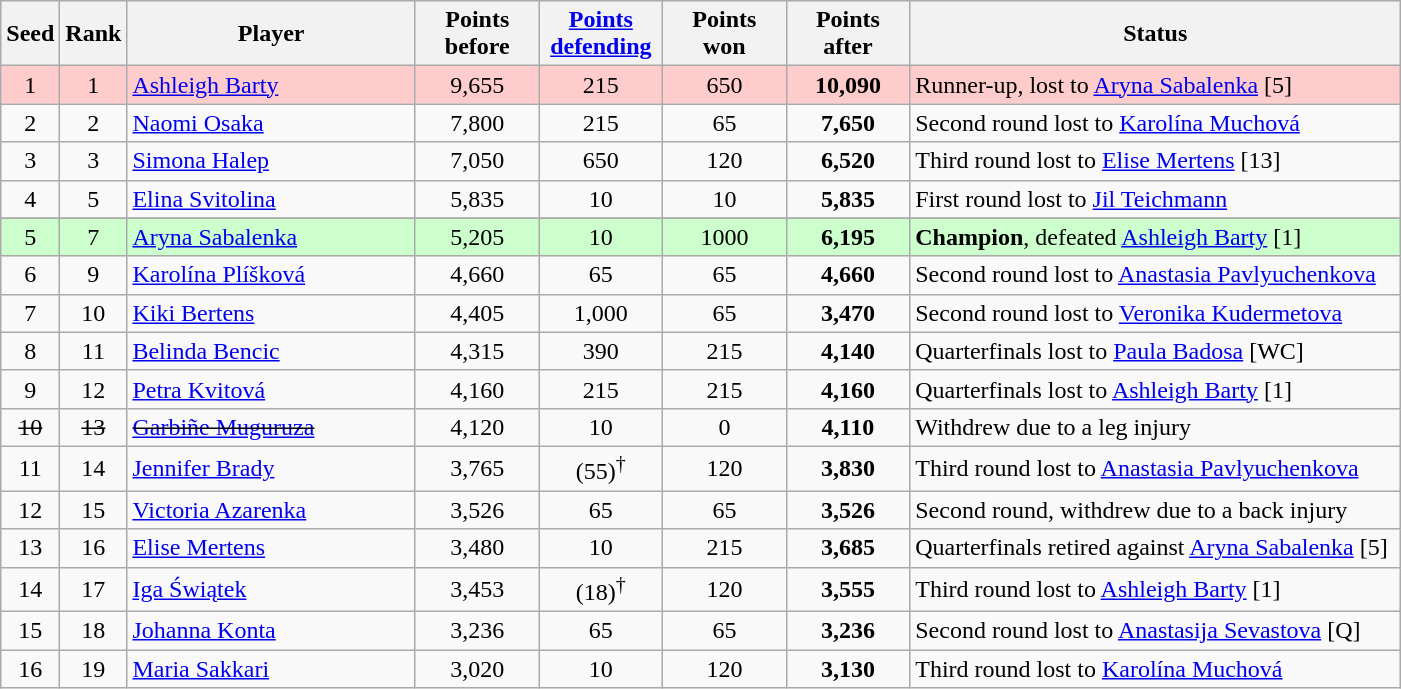<table class="wikitable sortable">
<tr>
<th style="width:30px;">Seed</th>
<th style="width:30px;">Rank</th>
<th style="width:185px;">Player</th>
<th style="width:75px;">Points before</th>
<th style="width:75px;"><a href='#'>Points defending</a></th>
<th style="width:75px;">Points won</th>
<th style="width:75px;">Points after</th>
<th style="width:320px;">Status</th>
</tr>
<tr style="background-color:#fcc;">
<td style="text-align:center;">1</td>
<td style="text-align:center;">1</td>
<td> <a href='#'>Ashleigh Barty</a></td>
<td style="text-align:center;">9,655</td>
<td style="text-align:center;">215</td>
<td style="text-align:center;">650</td>
<td style="text-align:center;"><strong>10,090</strong></td>
<td>Runner-up, lost to  <a href='#'>Aryna Sabalenka</a> [5]</td>
</tr>
<tr>
<td style="text-align:center;">2</td>
<td style="text-align:center;">2</td>
<td> <a href='#'>Naomi Osaka</a></td>
<td style="text-align:center;">7,800</td>
<td style="text-align:center;">215</td>
<td style="text-align:center;">65</td>
<td style="text-align:center;"><strong>7,650</strong></td>
<td>Second round lost to  <a href='#'>Karolína Muchová</a></td>
</tr>
<tr>
<td style="text-align:center;">3</td>
<td style="text-align:center;">3</td>
<td> <a href='#'>Simona Halep</a></td>
<td style="text-align:center;">7,050</td>
<td style="text-align:center;">650</td>
<td style="text-align:center;">120</td>
<td style="text-align:center;"><strong>6,520</strong></td>
<td>Third round lost to  <a href='#'>Elise Mertens</a> [13]</td>
</tr>
<tr>
<td style="text-align:center;">4</td>
<td style="text-align:center;">5</td>
<td> <a href='#'>Elina Svitolina</a></td>
<td style="text-align:center;">5,835</td>
<td style="text-align:center;">10</td>
<td style="text-align:center;">10</td>
<td style="text-align:center;"><strong>5,835</strong></td>
<td>First round lost to  <a href='#'>Jil Teichmann</a></td>
</tr>
<tr>
</tr>
<tr style="background-color:#cfc;">
<td style="text-align:center;">5</td>
<td style="text-align:center;">7</td>
<td> <a href='#'>Aryna Sabalenka</a></td>
<td style="text-align:center;">5,205</td>
<td style="text-align:center;">10</td>
<td style="text-align:center;">1000</td>
<td style="text-align:center;"><strong>6,195</strong></td>
<td><strong>Champion</strong>, defeated  <a href='#'>Ashleigh Barty</a> [1]</td>
</tr>
<tr>
<td style="text-align:center;">6</td>
<td style="text-align:center;">9</td>
<td> <a href='#'>Karolína Plíšková</a></td>
<td style="text-align:center;">4,660</td>
<td style="text-align:center;">65</td>
<td style="text-align:center;">65</td>
<td style="text-align:center;"><strong>4,660</strong></td>
<td>Second round lost to  <a href='#'>Anastasia Pavlyuchenkova</a></td>
</tr>
<tr>
<td style="text-align:center;">7</td>
<td style="text-align:center;">10</td>
<td> <a href='#'>Kiki Bertens</a></td>
<td style="text-align:center;">4,405</td>
<td style="text-align:center;">1,000</td>
<td style="text-align:center;">65</td>
<td style="text-align:center;"><strong>3,470</strong></td>
<td>Second round lost to  <a href='#'>Veronika Kudermetova</a></td>
</tr>
<tr>
<td style="text-align:center;">8</td>
<td style="text-align:center;">11</td>
<td> <a href='#'>Belinda Bencic</a></td>
<td style="text-align:center;">4,315</td>
<td style="text-align:center;">390</td>
<td style="text-align:center;">215</td>
<td style="text-align:center;"><strong>4,140</strong></td>
<td>Quarterfinals lost to  <a href='#'>Paula Badosa</a> [WC]</td>
</tr>
<tr>
<td style="text-align:center;">9</td>
<td style="text-align:center;">12</td>
<td> <a href='#'>Petra Kvitová</a></td>
<td style="text-align:center;">4,160</td>
<td style="text-align:center;">215</td>
<td style="text-align:center;">215</td>
<td style="text-align:center;"><strong>4,160</strong></td>
<td>Quarterfinals lost to  <a href='#'>Ashleigh Barty</a> [1]</td>
</tr>
<tr>
<td style="text-align:center;"><s>10</s></td>
<td style="text-align:center;"><s>13</s></td>
<td><s> <a href='#'>Garbiñe Muguruza</a></s></td>
<td style="text-align:center;">4,120</td>
<td style="text-align:center;">10</td>
<td style="text-align:center;">0</td>
<td style="text-align:center;"><strong>4,110</strong></td>
<td>Withdrew due to a leg injury</td>
</tr>
<tr>
<td style="text-align:center;">11</td>
<td style="text-align:center;">14</td>
<td> <a href='#'>Jennifer Brady</a></td>
<td style="text-align:center;">3,765</td>
<td style="text-align:center;">(55)<sup>†</sup></td>
<td style="text-align:center;">120</td>
<td style="text-align:center;"><strong>3,830</strong></td>
<td>Third round lost to  <a href='#'>Anastasia Pavlyuchenkova</a></td>
</tr>
<tr>
<td style="text-align:center;">12</td>
<td style="text-align:center;">15</td>
<td> <a href='#'>Victoria Azarenka</a></td>
<td style="text-align:center;">3,526</td>
<td style="text-align:center;">65</td>
<td style="text-align:center;">65</td>
<td style="text-align:center;"><strong>3,526</strong></td>
<td>Second round, withdrew due to a back injury</td>
</tr>
<tr>
<td style="text-align:center;">13</td>
<td style="text-align:center;">16</td>
<td> <a href='#'>Elise Mertens</a></td>
<td style="text-align:center;">3,480</td>
<td style="text-align:center;">10</td>
<td style="text-align:center;">215</td>
<td style="text-align:center;"><strong>3,685</strong></td>
<td>Quarterfinals retired against  <a href='#'>Aryna Sabalenka</a> [5]</td>
</tr>
<tr>
<td style="text-align:center;">14</td>
<td style="text-align:center;">17</td>
<td> <a href='#'>Iga Świątek</a></td>
<td style="text-align:center;">3,453</td>
<td style="text-align:center;">(18)<sup>†</sup></td>
<td style="text-align:center;">120</td>
<td style="text-align:center;"><strong>3,555</strong></td>
<td>Third round lost to  <a href='#'>Ashleigh Barty</a> [1]</td>
</tr>
<tr>
<td style="text-align:center;">15</td>
<td style="text-align:center;">18</td>
<td> <a href='#'>Johanna Konta</a></td>
<td style="text-align:center;">3,236</td>
<td style="text-align:center;">65</td>
<td style="text-align:center;">65</td>
<td style="text-align:center;"><strong>3,236</strong></td>
<td>Second round lost to  <a href='#'>Anastasija Sevastova</a> [Q]</td>
</tr>
<tr>
<td style="text-align:center;">16</td>
<td style="text-align:center;">19</td>
<td> <a href='#'>Maria Sakkari</a></td>
<td style="text-align:center;">3,020</td>
<td style="text-align:center;">10</td>
<td style="text-align:center;">120</td>
<td style="text-align:center;"><strong>3,130</strong></td>
<td>Third round lost to  <a href='#'>Karolína Muchová</a></td>
</tr>
</table>
